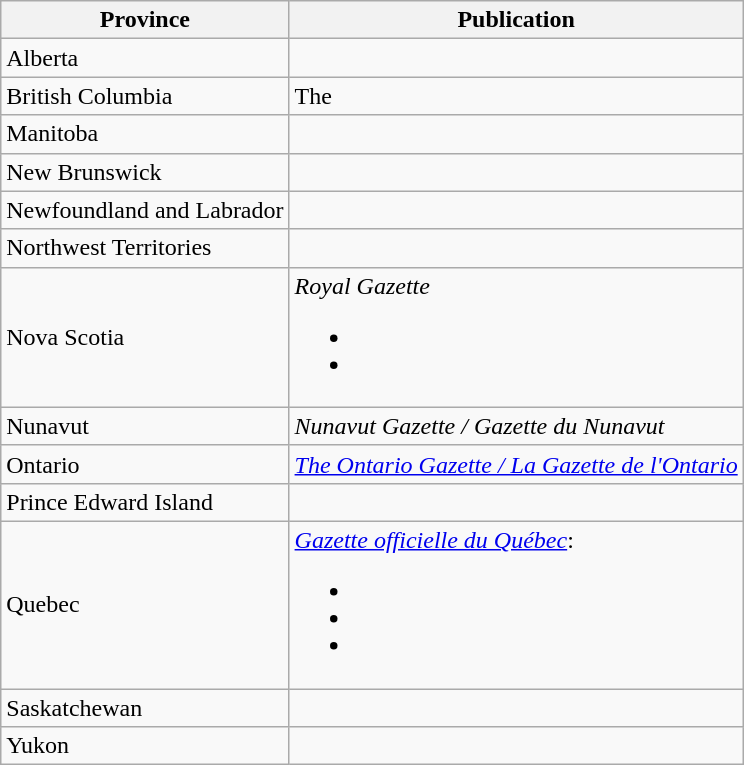<table class="wikitable">
<tr>
<th>Province</th>
<th>Publication</th>
</tr>
<tr>
<td>Alberta</td>
<td></td>
</tr>
<tr>
<td>British Columbia</td>
<td>The </td>
</tr>
<tr>
<td>Manitoba</td>
<td></td>
</tr>
<tr>
<td>New Brunswick</td>
<td></td>
</tr>
<tr>
<td>Newfoundland and Labrador</td>
<td></td>
</tr>
<tr>
<td>Northwest Territories</td>
<td></td>
</tr>
<tr>
<td>Nova Scotia</td>
<td><em>Royal Gazette</em><br><ul><li></li><li></li></ul></td>
</tr>
<tr>
<td>Nunavut</td>
<td><em>Nunavut Gazette / Gazette du Nunavut</em></td>
</tr>
<tr>
<td>Ontario</td>
<td><a href='#'><em>The Ontario Gazette / La Gazette de l'Ontario</em></a></td>
</tr>
<tr>
<td>Prince Edward Island</td>
<td></td>
</tr>
<tr>
<td>Quebec</td>
<td><em><a href='#'>Gazette officielle du Québec</a></em>:<br><ul><li></li><li></li><li></li></ul></td>
</tr>
<tr>
<td>Saskatchewan</td>
<td></td>
</tr>
<tr>
<td>Yukon</td>
<td><em></em></td>
</tr>
</table>
